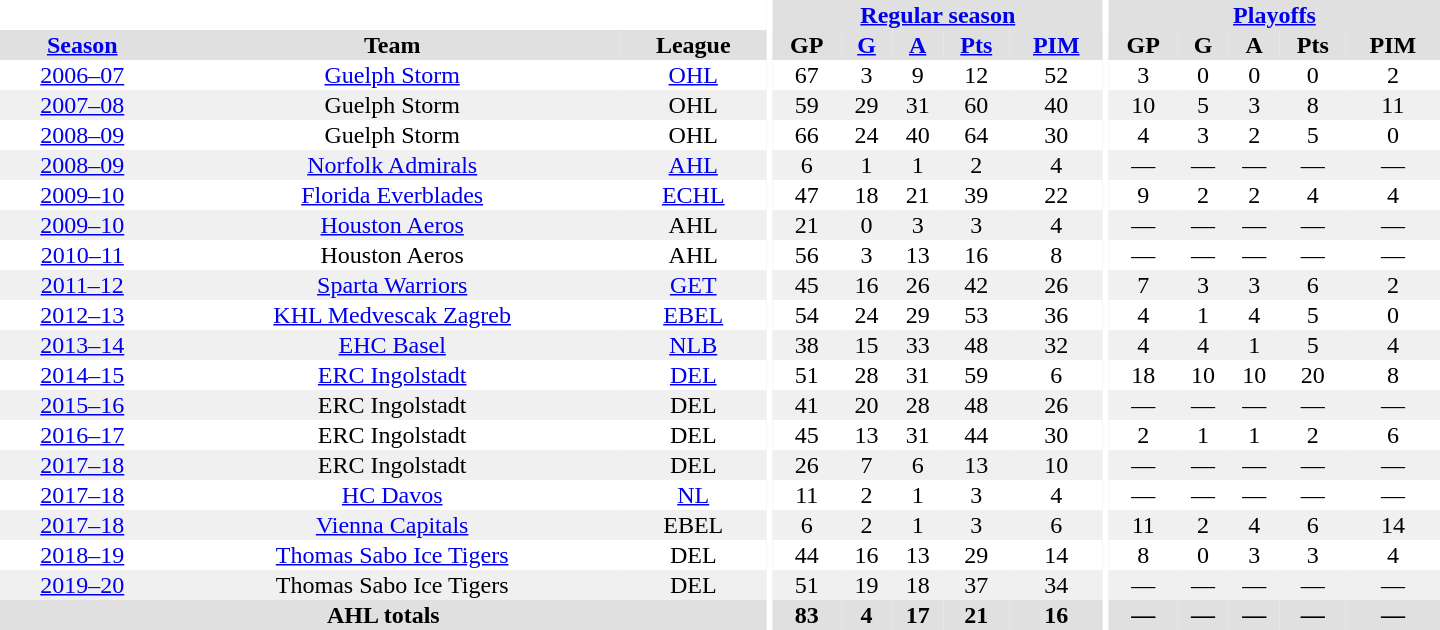<table border="0" cellpadding="1" cellspacing="0" style="text-align:center; width:60em">
<tr bgcolor="#e0e0e0">
<th colspan="3" bgcolor="#ffffff"></th>
<th rowspan="99" bgcolor="#ffffff"></th>
<th colspan="5"><a href='#'>Regular season</a></th>
<th rowspan="99" bgcolor="#ffffff"></th>
<th colspan="5"><a href='#'>Playoffs</a></th>
</tr>
<tr bgcolor="#e0e0e0">
<th><a href='#'>Season</a></th>
<th>Team</th>
<th>League</th>
<th>GP</th>
<th><a href='#'>G</a></th>
<th><a href='#'>A</a></th>
<th><a href='#'>Pts</a></th>
<th><a href='#'>PIM</a></th>
<th>GP</th>
<th>G</th>
<th>A</th>
<th>Pts</th>
<th>PIM</th>
</tr>
<tr ALIGN="center">
<td><a href='#'>2006–07</a></td>
<td><a href='#'>Guelph Storm</a></td>
<td><a href='#'>OHL</a></td>
<td>67</td>
<td>3</td>
<td>9</td>
<td>12</td>
<td>52</td>
<td>3</td>
<td>0</td>
<td>0</td>
<td>0</td>
<td>2</td>
</tr>
<tr ALIGN="center" bgcolor="#f0f0f0">
<td><a href='#'>2007–08</a></td>
<td>Guelph Storm</td>
<td>OHL</td>
<td>59</td>
<td>29</td>
<td>31</td>
<td>60</td>
<td>40</td>
<td>10</td>
<td>5</td>
<td>3</td>
<td>8</td>
<td>11</td>
</tr>
<tr ALIGN="center">
<td><a href='#'>2008–09</a></td>
<td>Guelph Storm</td>
<td>OHL</td>
<td>66</td>
<td>24</td>
<td>40</td>
<td>64</td>
<td>30</td>
<td>4</td>
<td>3</td>
<td>2</td>
<td>5</td>
<td>0</td>
</tr>
<tr ALIGN="center" bgcolor="#f0f0f0">
<td><a href='#'>2008–09</a></td>
<td><a href='#'>Norfolk Admirals</a></td>
<td><a href='#'>AHL</a></td>
<td>6</td>
<td>1</td>
<td>1</td>
<td>2</td>
<td>4</td>
<td>—</td>
<td>—</td>
<td>—</td>
<td>—</td>
<td>—</td>
</tr>
<tr ALIGN="center">
<td><a href='#'>2009–10</a></td>
<td><a href='#'>Florida Everblades</a></td>
<td><a href='#'>ECHL</a></td>
<td>47</td>
<td>18</td>
<td>21</td>
<td>39</td>
<td>22</td>
<td>9</td>
<td>2</td>
<td>2</td>
<td>4</td>
<td>4</td>
</tr>
<tr ALIGN="center" bgcolor="#f0f0f0">
<td><a href='#'>2009–10</a></td>
<td><a href='#'>Houston Aeros</a></td>
<td>AHL</td>
<td>21</td>
<td>0</td>
<td>3</td>
<td>3</td>
<td>4</td>
<td>—</td>
<td>—</td>
<td>—</td>
<td>—</td>
<td>—</td>
</tr>
<tr ALIGN="center">
<td><a href='#'>2010–11</a></td>
<td>Houston Aeros</td>
<td>AHL</td>
<td>56</td>
<td>3</td>
<td>13</td>
<td>16</td>
<td>8</td>
<td>—</td>
<td>—</td>
<td>—</td>
<td>—</td>
<td>—</td>
</tr>
<tr ALIGN="center" bgcolor="#f0f0f0">
<td><a href='#'>2011–12</a></td>
<td><a href='#'>Sparta Warriors</a></td>
<td><a href='#'>GET</a></td>
<td>45</td>
<td>16</td>
<td>26</td>
<td>42</td>
<td>26</td>
<td>7</td>
<td>3</td>
<td>3</td>
<td>6</td>
<td>2</td>
</tr>
<tr ALIGN="center">
<td><a href='#'>2012–13</a></td>
<td><a href='#'>KHL Medvescak Zagreb</a></td>
<td><a href='#'>EBEL</a></td>
<td>54</td>
<td>24</td>
<td>29</td>
<td>53</td>
<td>36</td>
<td>4</td>
<td>1</td>
<td>4</td>
<td>5</td>
<td>0</td>
</tr>
<tr ALIGN="center" bgcolor="#f0f0f0">
<td><a href='#'>2013–14</a></td>
<td><a href='#'>EHC Basel</a></td>
<td><a href='#'>NLB</a></td>
<td>38</td>
<td>15</td>
<td>33</td>
<td>48</td>
<td>32</td>
<td>4</td>
<td>4</td>
<td>1</td>
<td>5</td>
<td>4</td>
</tr>
<tr ALIGN="center">
<td><a href='#'>2014–15</a></td>
<td><a href='#'>ERC Ingolstadt</a></td>
<td><a href='#'>DEL</a></td>
<td>51</td>
<td>28</td>
<td>31</td>
<td>59</td>
<td>6</td>
<td>18</td>
<td>10</td>
<td>10</td>
<td>20</td>
<td>8</td>
</tr>
<tr ALIGN="center" bgcolor="#f0f0f0">
<td><a href='#'>2015–16</a></td>
<td>ERC Ingolstadt</td>
<td>DEL</td>
<td>41</td>
<td>20</td>
<td>28</td>
<td>48</td>
<td>26</td>
<td>—</td>
<td>—</td>
<td>—</td>
<td>—</td>
<td>—</td>
</tr>
<tr ALIGN="center">
<td><a href='#'>2016–17</a></td>
<td>ERC Ingolstadt</td>
<td>DEL</td>
<td>45</td>
<td>13</td>
<td>31</td>
<td>44</td>
<td>30</td>
<td>2</td>
<td>1</td>
<td>1</td>
<td>2</td>
<td>6</td>
</tr>
<tr ALIGN="center" bgcolor="#f0f0f0">
<td><a href='#'>2017–18</a></td>
<td>ERC Ingolstadt</td>
<td>DEL</td>
<td>26</td>
<td>7</td>
<td>6</td>
<td>13</td>
<td>10</td>
<td>—</td>
<td>—</td>
<td>—</td>
<td>—</td>
<td>—</td>
</tr>
<tr ALIGN="center">
<td><a href='#'>2017–18</a></td>
<td><a href='#'>HC Davos</a></td>
<td><a href='#'>NL</a></td>
<td>11</td>
<td>2</td>
<td>1</td>
<td>3</td>
<td>4</td>
<td>—</td>
<td>—</td>
<td>—</td>
<td>—</td>
<td>—</td>
</tr>
<tr ALIGN="center" bgcolor="#f0f0f0">
<td><a href='#'>2017–18</a></td>
<td><a href='#'>Vienna Capitals</a></td>
<td>EBEL</td>
<td>6</td>
<td>2</td>
<td>1</td>
<td>3</td>
<td>6</td>
<td>11</td>
<td>2</td>
<td>4</td>
<td>6</td>
<td>14</td>
</tr>
<tr ALIGN="center">
<td><a href='#'>2018–19</a></td>
<td><a href='#'>Thomas Sabo Ice Tigers</a></td>
<td>DEL</td>
<td>44</td>
<td>16</td>
<td>13</td>
<td>29</td>
<td>14</td>
<td>8</td>
<td>0</td>
<td>3</td>
<td>3</td>
<td>4</td>
</tr>
<tr ALIGN="center" bgcolor="#f0f0f0">
<td><a href='#'>2019–20</a></td>
<td>Thomas Sabo Ice Tigers</td>
<td>DEL</td>
<td>51</td>
<td>19</td>
<td>18</td>
<td>37</td>
<td>34</td>
<td>—</td>
<td>—</td>
<td>—</td>
<td>—</td>
<td>—</td>
</tr>
<tr bgcolor="#e0e0e0">
<th colspan="3">AHL totals</th>
<th>83</th>
<th>4</th>
<th>17</th>
<th>21</th>
<th>16</th>
<th>—</th>
<th>—</th>
<th>—</th>
<th>—</th>
<th>—</th>
</tr>
</table>
